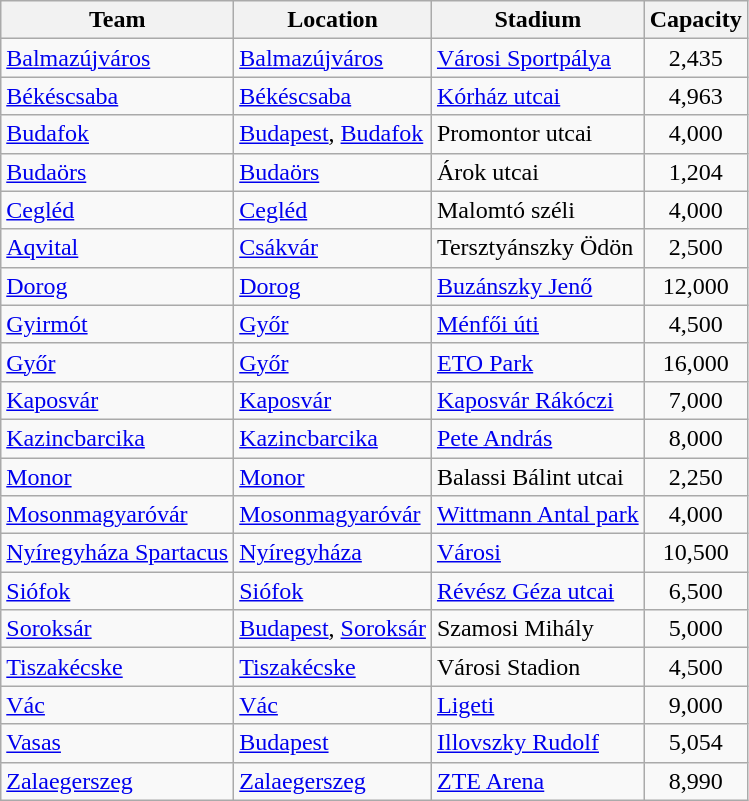<table class="wikitable sortable">
<tr>
<th>Team</th>
<th>Location</th>
<th>Stadium</th>
<th>Capacity</th>
</tr>
<tr>
<td><a href='#'>Balmazújváros</a></td>
<td><a href='#'>Balmazújváros</a></td>
<td><a href='#'>Városi Sportpálya</a></td>
<td align="center">2,435</td>
</tr>
<tr>
<td><a href='#'>Békéscsaba</a></td>
<td><a href='#'>Békéscsaba</a></td>
<td><a href='#'>Kórház utcai</a></td>
<td align="center">4,963</td>
</tr>
<tr>
<td><a href='#'>Budafok</a></td>
<td><a href='#'>Budapest</a>, <a href='#'>Budafok</a></td>
<td>Promontor utcai</td>
<td align="center">4,000</td>
</tr>
<tr>
<td><a href='#'>Budaörs</a></td>
<td><a href='#'>Budaörs</a></td>
<td>Árok utcai</td>
<td align="center">1,204</td>
</tr>
<tr>
<td><a href='#'>Cegléd</a></td>
<td><a href='#'>Cegléd</a></td>
<td>Malomtó széli</td>
<td align="center">4,000</td>
</tr>
<tr>
<td><a href='#'>Aqvital</a></td>
<td><a href='#'>Csákvár</a></td>
<td>Tersztyánszky Ödön</td>
<td align="center">2,500</td>
</tr>
<tr>
<td><a href='#'>Dorog</a></td>
<td><a href='#'>Dorog</a></td>
<td><a href='#'>Buzánszky Jenő</a></td>
<td align="center">12,000</td>
</tr>
<tr>
<td><a href='#'>Gyirmót</a></td>
<td><a href='#'>Győr</a></td>
<td><a href='#'>Ménfői úti</a></td>
<td align="center">4,500</td>
</tr>
<tr>
<td><a href='#'>Győr</a></td>
<td><a href='#'>Győr</a></td>
<td><a href='#'>ETO Park</a></td>
<td align="center">16,000</td>
</tr>
<tr>
<td><a href='#'>Kaposvár</a></td>
<td><a href='#'>Kaposvár</a></td>
<td><a href='#'>Kaposvár Rákóczi</a></td>
<td align="center">7,000</td>
</tr>
<tr>
<td><a href='#'>Kazincbarcika</a></td>
<td><a href='#'>Kazincbarcika</a></td>
<td><a href='#'>Pete András</a></td>
<td align="center">8,000</td>
</tr>
<tr>
<td><a href='#'>Monor</a></td>
<td><a href='#'>Monor</a></td>
<td>Balassi Bálint utcai</td>
<td align="center">2,250</td>
</tr>
<tr>
<td><a href='#'>Mosonmagyaróvár</a></td>
<td><a href='#'>Mosonmagyaróvár</a></td>
<td><a href='#'>Wittmann Antal park</a></td>
<td align="center">4,000</td>
</tr>
<tr>
<td><a href='#'>Nyíregyháza Spartacus</a></td>
<td><a href='#'>Nyíregyháza</a></td>
<td><a href='#'>Városi</a></td>
<td align="center">10,500</td>
</tr>
<tr>
<td><a href='#'>Siófok</a></td>
<td><a href='#'>Siófok</a></td>
<td><a href='#'>Révész Géza utcai</a></td>
<td align="center">6,500</td>
</tr>
<tr>
<td><a href='#'>Soroksár</a></td>
<td><a href='#'>Budapest</a>, <a href='#'>Soroksár</a></td>
<td>Szamosi Mihály</td>
<td align="center">5,000</td>
</tr>
<tr>
<td><a href='#'>Tiszakécske</a></td>
<td><a href='#'>Tiszakécske</a></td>
<td>Városi Stadion</td>
<td align="center">4,500</td>
</tr>
<tr>
<td><a href='#'>Vác</a></td>
<td><a href='#'>Vác</a></td>
<td><a href='#'>Ligeti</a></td>
<td align="center">9,000</td>
</tr>
<tr>
<td><a href='#'>Vasas</a></td>
<td><a href='#'>Budapest</a></td>
<td><a href='#'>Illovszky Rudolf</a></td>
<td align="center">5,054</td>
</tr>
<tr>
<td><a href='#'>Zalaegerszeg</a></td>
<td><a href='#'>Zalaegerszeg</a></td>
<td><a href='#'>ZTE Arena</a></td>
<td align="center">8,990</td>
</tr>
</table>
